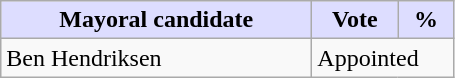<table class="wikitable">
<tr>
<th style="background:#ddf; width:200px;">Mayoral candidate</th>
<th style="background:#ddf; width:50px;">Vote</th>
<th style="background:#ddf; width:30px;">%</th>
</tr>
<tr>
<td>Ben Hendriksen</td>
<td colspan="2">Appointed</td>
</tr>
</table>
